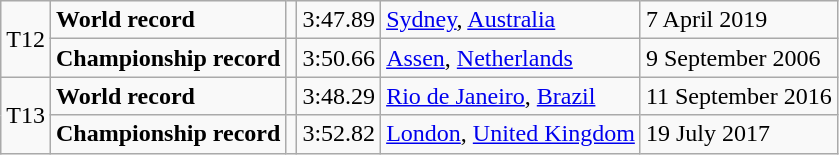<table class="wikitable">
<tr>
<td rowspan="2">T12</td>
<td><strong>World record</strong></td>
<td></td>
<td>3:47.89</td>
<td><a href='#'>Sydney</a>, <a href='#'>Australia</a></td>
<td>7 April 2019</td>
</tr>
<tr>
<td><strong>Championship record</strong></td>
<td></td>
<td>3:50.66</td>
<td><a href='#'>Assen</a>, <a href='#'>Netherlands</a></td>
<td>9 September 2006</td>
</tr>
<tr>
<td rowspan="2">T13</td>
<td><strong>World record</strong></td>
<td></td>
<td>3:48.29</td>
<td><a href='#'>Rio de Janeiro</a>, <a href='#'>Brazil</a></td>
<td>11 September 2016</td>
</tr>
<tr>
<td><strong>Championship record</strong></td>
<td></td>
<td>3:52.82</td>
<td><a href='#'>London</a>, <a href='#'>United Kingdom</a></td>
<td>19 July 2017</td>
</tr>
</table>
